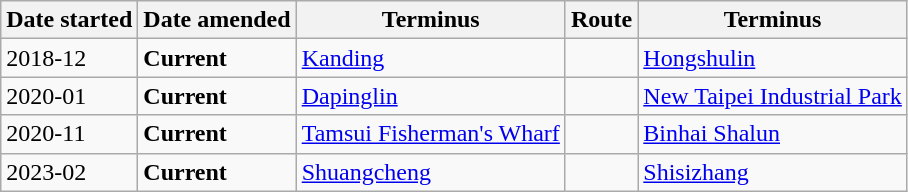<table class="wikitable">
<tr>
<th>Date started</th>
<th>Date amended</th>
<th>Terminus</th>
<th>Route</th>
<th>Terminus</th>
</tr>
<tr>
<td>2018-12</td>
<td><strong>Current</strong></td>
<td><a href='#'>Kanding</a></td>
<td></td>
<td><a href='#'>Hongshulin</a></td>
</tr>
<tr>
<td>2020-01</td>
<td><strong>Current</strong></td>
<td><a href='#'>Dapinglin</a></td>
<td></td>
<td><a href='#'>New Taipei Industrial Park</a></td>
</tr>
<tr>
<td>2020-11</td>
<td><strong>Current</strong></td>
<td><a href='#'>Tamsui Fisherman's Wharf</a></td>
<td></td>
<td><a href='#'>Binhai Shalun</a></td>
</tr>
<tr>
<td>2023-02</td>
<td><strong>Current</strong></td>
<td><a href='#'>Shuangcheng</a></td>
<td></td>
<td><a href='#'>Shisizhang</a></td>
</tr>
</table>
